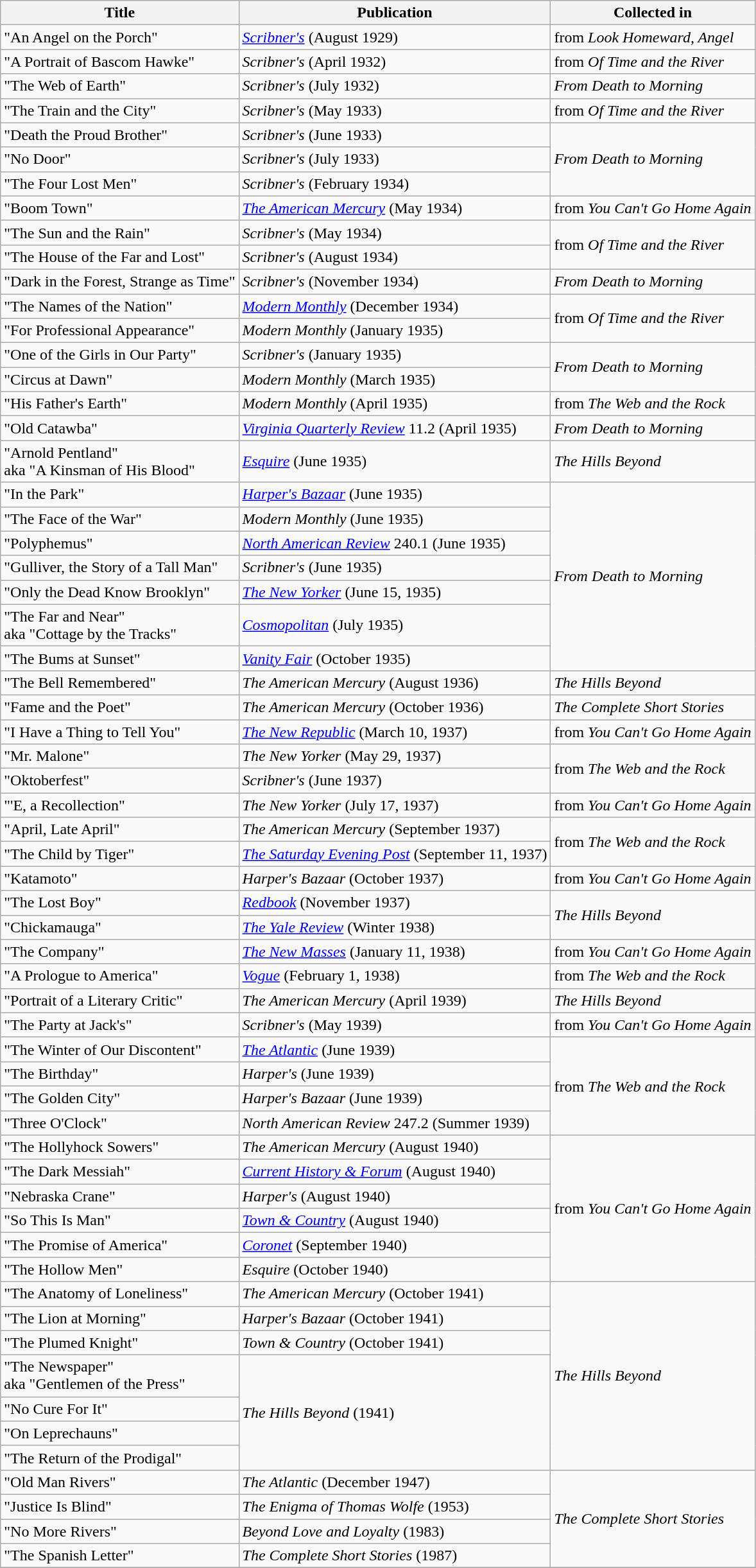<table class="wikitable">
<tr>
<th>Title</th>
<th>Publication</th>
<th>Collected in</th>
</tr>
<tr>
<td>"An Angel on the Porch"</td>
<td><em><a href='#'>Scribner's</a></em> (August 1929)</td>
<td>from <em>Look Homeward, Angel</em></td>
</tr>
<tr>
<td>"A Portrait of Bascom Hawke"</td>
<td><em>Scribner's</em> (April 1932)</td>
<td>from <em>Of Time and the River</em></td>
</tr>
<tr>
<td>"The Web of Earth"</td>
<td><em>Scribner's</em> (July 1932)</td>
<td><em>From Death to Morning</em></td>
</tr>
<tr>
<td>"The Train and the City"</td>
<td><em>Scribner's</em> (May 1933)</td>
<td>from <em>Of Time and the River</em></td>
</tr>
<tr>
<td>"Death the Proud Brother"</td>
<td><em>Scribner's</em> (June 1933)</td>
<td rowspan=3><em>From Death to Morning</em></td>
</tr>
<tr>
<td>"No Door"</td>
<td><em>Scribner's</em> (July 1933)</td>
</tr>
<tr>
<td>"The Four Lost Men"</td>
<td><em>Scribner's</em> (February 1934)</td>
</tr>
<tr>
<td>"Boom Town"</td>
<td><em><a href='#'>The American Mercury</a></em> (May 1934)</td>
<td>from <em>You Can't Go Home Again</em></td>
</tr>
<tr>
<td>"The Sun and the Rain"</td>
<td><em>Scribner's</em> (May 1934)</td>
<td rowspan=2>from <em>Of Time and the River</em></td>
</tr>
<tr>
<td>"The House of the Far and Lost"</td>
<td><em>Scribner's</em> (August 1934)</td>
</tr>
<tr>
<td>"Dark in the Forest, Strange as Time"</td>
<td><em>Scribner's</em> (November 1934)</td>
<td><em>From Death to Morning</em></td>
</tr>
<tr>
<td>"The Names of the Nation"</td>
<td><em><a href='#'>Modern Monthly</a></em> (December 1934)</td>
<td rowspan=2>from <em>Of Time and the River</em></td>
</tr>
<tr>
<td>"For Professional Appearance"</td>
<td><em>Modern Monthly</em> (January 1935)</td>
</tr>
<tr>
<td>"One of the Girls in Our Party"</td>
<td><em>Scribner's</em> (January 1935)</td>
<td rowspan=2><em>From Death to Morning</em></td>
</tr>
<tr>
<td>"Circus at Dawn"</td>
<td><em>Modern Monthly</em> (March 1935)</td>
</tr>
<tr>
<td>"His Father's Earth"</td>
<td><em>Modern Monthly</em> (April 1935)</td>
<td>from <em>The Web and the Rock</em></td>
</tr>
<tr>
<td>"Old Catawba"</td>
<td><em><a href='#'>Virginia Quarterly Review</a></em> 11.2 (April 1935)</td>
<td><em>From Death to Morning</em></td>
</tr>
<tr>
<td>"Arnold Pentland"<br>aka "A Kinsman of His Blood"</td>
<td><em><a href='#'>Esquire</a></em> (June 1935)</td>
<td><em>The Hills Beyond</em></td>
</tr>
<tr>
<td>"In the Park"</td>
<td><em><a href='#'>Harper's Bazaar</a></em> (June 1935)</td>
<td rowspan=7><em>From Death to Morning</em></td>
</tr>
<tr>
<td>"The Face of the War"</td>
<td><em>Modern Monthly</em> (June 1935)</td>
</tr>
<tr>
<td>"Polyphemus"</td>
<td><em><a href='#'>North American Review</a></em> 240.1 (June 1935)</td>
</tr>
<tr>
<td>"Gulliver, the Story of a Tall Man"</td>
<td><em>Scribner's</em> (June 1935)</td>
</tr>
<tr>
<td>"Only the Dead Know Brooklyn"</td>
<td><em><a href='#'>The New Yorker</a></em> (June 15, 1935)</td>
</tr>
<tr>
<td>"The Far and Near"<br>aka "Cottage by the Tracks"</td>
<td><em><a href='#'>Cosmopolitan</a></em> (July 1935)</td>
</tr>
<tr>
<td>"The Bums at Sunset"</td>
<td><em><a href='#'>Vanity Fair</a></em> (October 1935)</td>
</tr>
<tr>
<td>"The Bell Remembered"</td>
<td><em>The American Mercury</em> (August 1936)</td>
<td><em>The Hills Beyond</em></td>
</tr>
<tr>
<td>"Fame and the Poet"</td>
<td><em>The American Mercury</em> (October 1936)</td>
<td><em>The Complete Short Stories</em></td>
</tr>
<tr>
<td>"I Have a Thing to Tell You"</td>
<td><em><a href='#'>The New Republic</a></em> (March 10, 1937)</td>
<td>from <em>You Can't Go Home Again</em></td>
</tr>
<tr>
<td>"Mr. Malone"</td>
<td><em>The New Yorker</em> (May 29, 1937)</td>
<td rowspan=2>from <em>The Web and the Rock</em></td>
</tr>
<tr>
<td>"Oktoberfest"</td>
<td><em>Scribner's</em> (June 1937)</td>
</tr>
<tr>
<td>"'E, a Recollection"</td>
<td><em>The New Yorker</em> (July 17, 1937)</td>
<td>from <em>You Can't Go Home Again</em></td>
</tr>
<tr>
<td>"April, Late April"</td>
<td><em>The American Mercury</em> (September 1937)</td>
<td rowspan=2>from <em>The Web and the Rock</em></td>
</tr>
<tr>
<td>"The Child by Tiger"</td>
<td><em><a href='#'>The Saturday Evening Post</a></em> (September 11, 1937)</td>
</tr>
<tr>
<td>"Katamoto"</td>
<td><em>Harper's Bazaar</em> (October 1937)</td>
<td>from <em>You Can't Go Home Again</em></td>
</tr>
<tr>
<td>"The Lost Boy"</td>
<td><em><a href='#'>Redbook</a></em> (November 1937)</td>
<td rowspan=2><em>The Hills Beyond</em></td>
</tr>
<tr>
<td>"Chickamauga"</td>
<td><em><a href='#'>The Yale Review</a></em> (Winter 1938)</td>
</tr>
<tr>
<td>"The Company"</td>
<td><em><a href='#'>The New Masses</a></em> (January 11, 1938)</td>
<td>from <em>You Can't Go Home Again</em></td>
</tr>
<tr>
<td>"A Prologue to America"</td>
<td><em><a href='#'>Vogue</a></em> (February 1, 1938)</td>
<td>from <em>The Web and the Rock</em></td>
</tr>
<tr>
<td>"Portrait of a Literary Critic"</td>
<td><em>The American Mercury</em> (April 1939)</td>
<td><em>The Hills Beyond</em></td>
</tr>
<tr>
<td>"The Party at Jack's"</td>
<td><em>Scribner's</em> (May 1939)</td>
<td>from <em>You Can't Go Home Again</em></td>
</tr>
<tr>
<td>"The Winter of Our Discontent"</td>
<td><em><a href='#'>The Atlantic</a></em> (June 1939)</td>
<td rowspan=4>from <em>The Web and the Rock</em></td>
</tr>
<tr>
<td>"The Birthday"</td>
<td><em>Harper's</em> (June 1939)</td>
</tr>
<tr>
<td>"The Golden City"</td>
<td><em>Harper's Bazaar</em> (June 1939)</td>
</tr>
<tr>
<td>"Three O'Clock"</td>
<td><em>North American Review</em> 247.2 (Summer 1939)</td>
</tr>
<tr>
<td>"The Hollyhock Sowers"</td>
<td><em>The American Mercury</em> (August 1940)</td>
<td rowspan=6>from <em>You Can't Go Home Again</em></td>
</tr>
<tr>
<td>"The Dark Messiah"</td>
<td><em><a href='#'>Current History & Forum</a></em> (August 1940)</td>
</tr>
<tr>
<td>"Nebraska Crane"</td>
<td><em>Harper's</em> (August 1940)</td>
</tr>
<tr>
<td>"So This Is Man"</td>
<td><em><a href='#'>Town & Country</a></em> (August 1940)</td>
</tr>
<tr>
<td>"The Promise of America"</td>
<td><em><a href='#'>Coronet</a></em> (September 1940)</td>
</tr>
<tr>
<td>"The Hollow Men"</td>
<td><em>Esquire</em> (October 1940)</td>
</tr>
<tr>
<td>"The Anatomy of Loneliness"</td>
<td><em>The American Mercury</em> (October 1941)</td>
<td rowspan=7><em>The Hills Beyond</em></td>
</tr>
<tr>
<td>"The Lion at Morning"</td>
<td><em>Harper's Bazaar</em> (October 1941)</td>
</tr>
<tr>
<td>"The Plumed Knight"</td>
<td><em>Town & Country</em> (October 1941)</td>
</tr>
<tr>
<td>"The Newspaper"<br>aka "Gentlemen of the Press"</td>
<td rowspan=4><em>The Hills Beyond</em> (1941)</td>
</tr>
<tr>
<td>"No Cure For It"</td>
</tr>
<tr>
<td>"On Leprechauns"</td>
</tr>
<tr>
<td>"The Return of the Prodigal"</td>
</tr>
<tr>
<td>"Old Man Rivers"</td>
<td><em>The Atlantic</em> (December 1947)</td>
<td rowspan=4><em>The Complete Short Stories</em></td>
</tr>
<tr>
<td>"Justice Is Blind"</td>
<td><em>The Enigma of Thomas Wolfe</em> (1953)</td>
</tr>
<tr>
<td>"No More Rivers"</td>
<td><em>Beyond Love and Loyalty</em> (1983)</td>
</tr>
<tr>
<td>"The Spanish Letter"</td>
<td><em>The Complete Short Stories</em> (1987)</td>
</tr>
<tr>
</tr>
</table>
